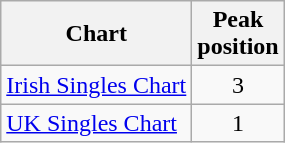<table class="wikitable sortable">
<tr>
<th>Chart</th>
<th>Peak<br>position</th>
</tr>
<tr>
<td><a href='#'>Irish Singles Chart</a></td>
<td style="text-align:center;">3</td>
</tr>
<tr>
<td><a href='#'>UK Singles Chart</a></td>
<td style="text-align:center;">1</td>
</tr>
</table>
